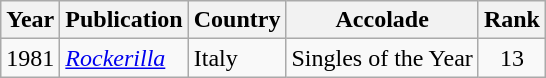<table class="wikitable">
<tr>
<th>Year</th>
<th>Publication</th>
<th>Country</th>
<th>Accolade</th>
<th>Rank</th>
</tr>
<tr>
<td>1981</td>
<td><em><a href='#'>Rockerilla</a></em></td>
<td>Italy</td>
<td>Singles of the Year</td>
<td style="text-align:center;">13</td>
</tr>
</table>
